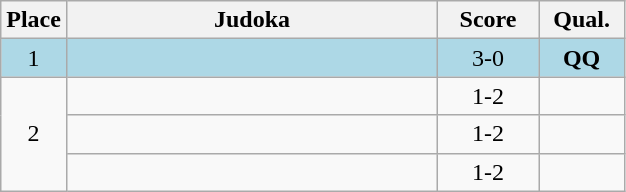<table class=wikitable style="text-align:center">
<tr>
<th width=20>Place</th>
<th width=240>Judoka</th>
<th width=60>Score</th>
<th width=50>Qual.</th>
</tr>
<tr bgcolor=lightblue>
<td>1</td>
<td align=left></td>
<td>3-0</td>
<td><strong>QQ</strong></td>
</tr>
<tr>
<td rowspan=3>2</td>
<td align=left></td>
<td>1-2</td>
<td></td>
</tr>
<tr>
<td align=left></td>
<td>1-2</td>
<td></td>
</tr>
<tr>
<td align=left></td>
<td>1-2</td>
<td></td>
</tr>
</table>
